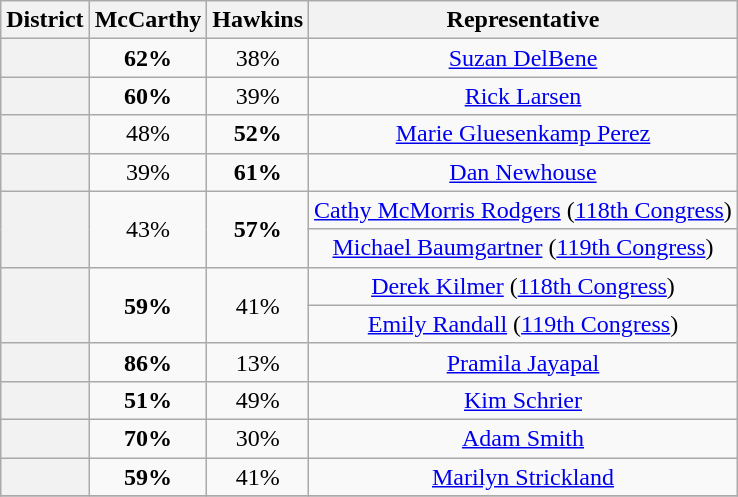<table class=wikitable>
<tr>
<th>District</th>
<th>McCarthy</th>
<th>Hawkins</th>
<th>Representative</th>
</tr>
<tr align=center>
<th></th>
<td><strong>62%</strong></td>
<td>38%</td>
<td><a href='#'>Suzan DelBene</a></td>
</tr>
<tr align=center>
<th></th>
<td><strong>60%</strong></td>
<td>39%</td>
<td><a href='#'>Rick Larsen</a></td>
</tr>
<tr align=center>
<th></th>
<td>48%</td>
<td><strong>52%</strong></td>
<td><a href='#'>Marie Gluesenkamp Perez</a></td>
</tr>
<tr align=center>
<th></th>
<td>39%</td>
<td><strong>61%</strong></td>
<td><a href='#'>Dan Newhouse</a></td>
</tr>
<tr align=center>
<th rowspan=2 ></th>
<td rowspan=2>43%</td>
<td rowspan=2><strong>57%</strong></td>
<td><a href='#'>Cathy McMorris Rodgers</a> (<a href='#'>118th Congress</a>)</td>
</tr>
<tr align=center>
<td><a href='#'>Michael Baumgartner</a> (<a href='#'>119th Congress</a>)</td>
</tr>
<tr align=center>
<th rowspan=2 ></th>
<td rowspan=2><strong>59%</strong></td>
<td rowspan=2>41%</td>
<td><a href='#'>Derek Kilmer</a> (<a href='#'>118th Congress</a>)</td>
</tr>
<tr align=center>
<td><a href='#'>Emily Randall</a> (<a href='#'>119th Congress</a>)</td>
</tr>
<tr align=center>
<th></th>
<td><strong>86%</strong></td>
<td>13%</td>
<td><a href='#'>Pramila Jayapal</a></td>
</tr>
<tr align=center>
<th></th>
<td><strong>51%</strong></td>
<td>49%</td>
<td><a href='#'>Kim Schrier</a></td>
</tr>
<tr align=center>
<th></th>
<td><strong>70%</strong></td>
<td>30%</td>
<td><a href='#'>Adam Smith</a></td>
</tr>
<tr align=center>
<th></th>
<td><strong>59%</strong></td>
<td>41%</td>
<td><a href='#'>Marilyn Strickland</a></td>
</tr>
<tr align=center>
</tr>
</table>
